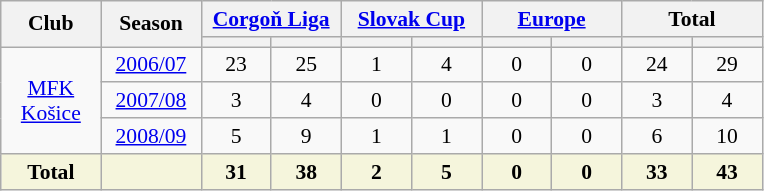<table class="wikitable" align=center style="font-size:90%; text-align: center;">
<tr>
<th width=60 rowspan="2">Club</th>
<th width=60 rowspan="2">Season</th>
<th width=80 colspan="2"><a href='#'>Corgoň Liga</a></th>
<th width=80 colspan="2"><a href='#'>Slovak Cup</a></th>
<th width=80 colspan="2"><a href='#'>Europe</a></th>
<th width=80 colspan="2">Total</th>
</tr>
<tr align=center>
<th width=40 App></th>
<th width=40 abbr="Goals against"></th>
<th width=40 App></th>
<th width=40 abbr="Goals against"></th>
<th width=40 App></th>
<th width=40 abbr="Goals against"></th>
<th width=40 App></th>
<th width=40 abbr="Goals against"></th>
</tr>
<tr align=center>
<td rowspan="3" valign=center><a href='#'>MFK Košice</a></td>
<td><a href='#'>2006/07</a></td>
<td>23</td>
<td>25</td>
<td>1</td>
<td>4</td>
<td>0</td>
<td>0</td>
<td>24</td>
<td>29</td>
</tr>
<tr align=center>
<td><a href='#'>2007/08</a></td>
<td>3</td>
<td>4</td>
<td>0</td>
<td>0</td>
<td>0</td>
<td>0</td>
<td>3</td>
<td>4</td>
</tr>
<tr align=center>
<td><a href='#'>2008/09</a></td>
<td>5</td>
<td>9</td>
<td>1</td>
<td>1</td>
<td>0</td>
<td>0</td>
<td>6</td>
<td>10</td>
</tr>
<tr align=center>
<th align=left style="background:beige">Total</th>
<th align=left style="background:beige"></th>
<th align=left style="background:beige">31</th>
<th align=left style="background:beige">38</th>
<th align=left style="background:beige">2</th>
<th align=left style="background:beige">5</th>
<th align=left style="background:beige">0</th>
<th align=left style="background:beige">0</th>
<th align=left style="background:beige">33</th>
<th align=left style="background:beige">43</th>
</tr>
</table>
